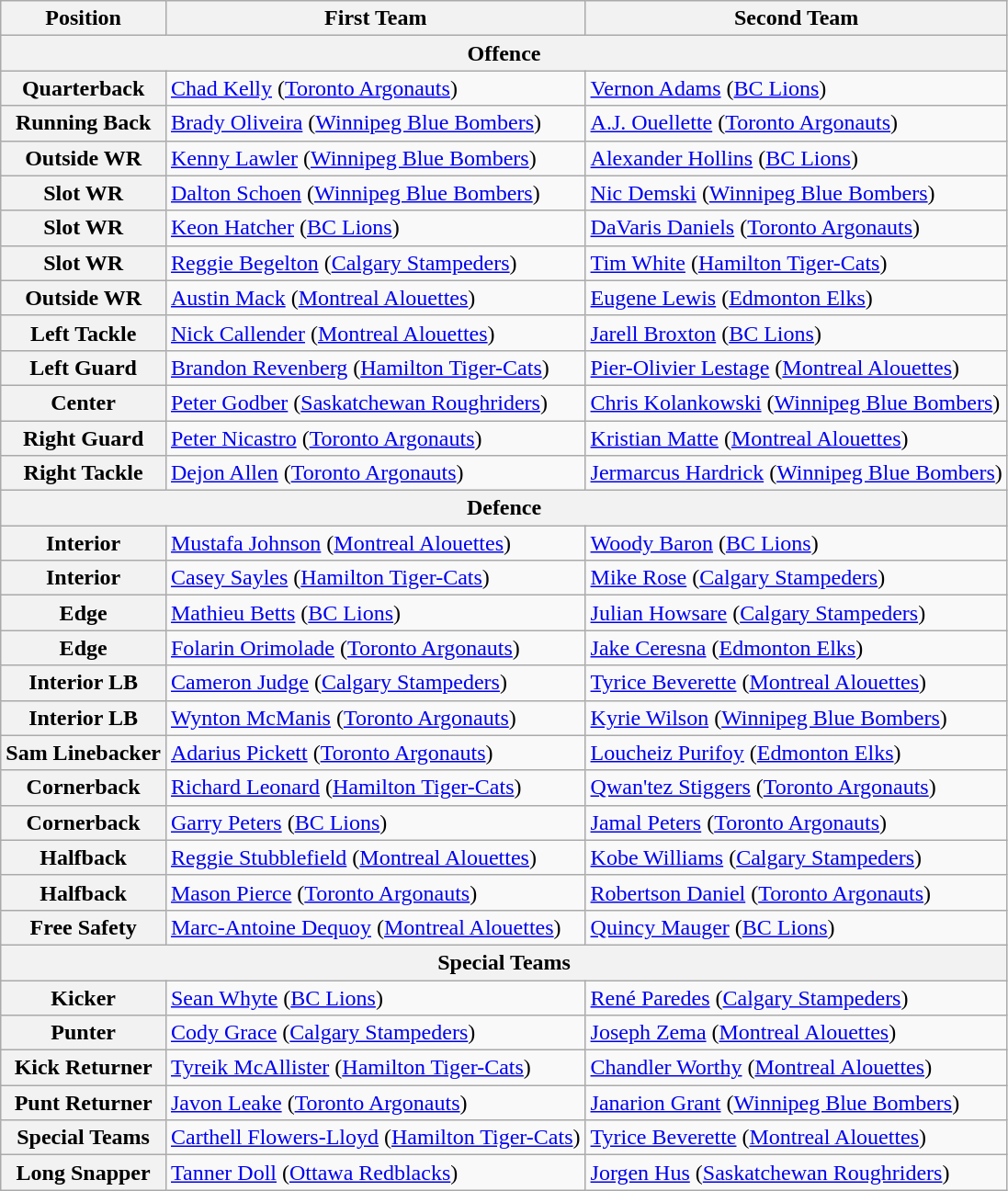<table class="wikitable collapsible collapsed">
<tr>
<th>Position</th>
<th>First Team</th>
<th>Second Team</th>
</tr>
<tr>
<th colspan="3" align="center">Offence</th>
</tr>
<tr>
<th>Quarterback</th>
<td><a href='#'>Chad Kelly</a> (<a href='#'>Toronto Argonauts</a>)</td>
<td><a href='#'>Vernon Adams</a> (<a href='#'>BC Lions</a>)</td>
</tr>
<tr>
<th>Running Back</th>
<td><a href='#'>Brady Oliveira</a> (<a href='#'>Winnipeg Blue Bombers</a>)</td>
<td><a href='#'>A.J. Ouellette</a> (<a href='#'>Toronto Argonauts</a>)</td>
</tr>
<tr>
<th>Outside WR</th>
<td><a href='#'>Kenny Lawler</a> (<a href='#'>Winnipeg Blue Bombers</a>)</td>
<td><a href='#'>Alexander Hollins</a> (<a href='#'>BC Lions</a>)</td>
</tr>
<tr>
<th>Slot WR</th>
<td><a href='#'>Dalton Schoen</a> (<a href='#'>Winnipeg Blue Bombers</a>)</td>
<td><a href='#'>Nic Demski</a> (<a href='#'>Winnipeg Blue Bombers</a>)</td>
</tr>
<tr>
<th>Slot WR</th>
<td><a href='#'>Keon Hatcher</a> (<a href='#'>BC Lions</a>)</td>
<td><a href='#'>DaVaris Daniels</a> (<a href='#'>Toronto Argonauts</a>)</td>
</tr>
<tr>
<th>Slot WR</th>
<td><a href='#'>Reggie Begelton</a> (<a href='#'>Calgary Stampeders</a>)</td>
<td><a href='#'>Tim White</a> (<a href='#'>Hamilton Tiger-Cats</a>)</td>
</tr>
<tr>
<th>Outside WR</th>
<td><a href='#'>Austin Mack</a> (<a href='#'>Montreal Alouettes</a>)</td>
<td><a href='#'>Eugene Lewis</a> (<a href='#'>Edmonton Elks</a>)</td>
</tr>
<tr>
<th>Left Tackle</th>
<td><a href='#'>Nick Callender</a> (<a href='#'>Montreal Alouettes</a>)</td>
<td><a href='#'>Jarell Broxton</a> (<a href='#'>BC Lions</a>)</td>
</tr>
<tr>
<th>Left Guard</th>
<td><a href='#'>Brandon Revenberg</a> (<a href='#'>Hamilton Tiger-Cats</a>)</td>
<td><a href='#'>Pier-Olivier Lestage</a> (<a href='#'>Montreal Alouettes</a>)</td>
</tr>
<tr>
<th>Center</th>
<td><a href='#'>Peter Godber</a> (<a href='#'>Saskatchewan Roughriders</a>)</td>
<td><a href='#'>Chris Kolankowski</a> (<a href='#'>Winnipeg Blue Bombers</a>)</td>
</tr>
<tr>
<th>Right Guard</th>
<td><a href='#'>Peter Nicastro</a> (<a href='#'>Toronto Argonauts</a>)</td>
<td><a href='#'>Kristian Matte</a> (<a href='#'>Montreal Alouettes</a>)</td>
</tr>
<tr>
<th>Right Tackle</th>
<td><a href='#'>Dejon Allen</a> (<a href='#'>Toronto Argonauts</a>)</td>
<td><a href='#'>Jermarcus Hardrick</a> (<a href='#'>Winnipeg Blue Bombers</a>)</td>
</tr>
<tr>
<th colspan="3" align="center">Defence</th>
</tr>
<tr>
<th>Interior</th>
<td><a href='#'>Mustafa Johnson</a> (<a href='#'>Montreal Alouettes</a>)</td>
<td><a href='#'>Woody Baron</a> (<a href='#'>BC Lions</a>)</td>
</tr>
<tr>
<th>Interior</th>
<td><a href='#'>Casey Sayles</a> (<a href='#'>Hamilton Tiger-Cats</a>)</td>
<td><a href='#'>Mike Rose</a> (<a href='#'>Calgary Stampeders</a>)</td>
</tr>
<tr>
<th>Edge</th>
<td><a href='#'>Mathieu Betts</a> (<a href='#'>BC Lions</a>)</td>
<td><a href='#'>Julian Howsare</a> (<a href='#'>Calgary Stampeders</a>)</td>
</tr>
<tr>
<th>Edge</th>
<td><a href='#'>Folarin Orimolade</a> (<a href='#'>Toronto Argonauts</a>)</td>
<td><a href='#'>Jake Ceresna</a> (<a href='#'>Edmonton Elks</a>)</td>
</tr>
<tr>
<th>Interior LB</th>
<td><a href='#'>Cameron Judge</a> (<a href='#'>Calgary Stampeders</a>)</td>
<td><a href='#'>Tyrice Beverette</a> (<a href='#'>Montreal Alouettes</a>)</td>
</tr>
<tr>
<th>Interior LB</th>
<td><a href='#'>Wynton McManis</a> (<a href='#'>Toronto Argonauts</a>)</td>
<td><a href='#'>Kyrie Wilson</a> (<a href='#'>Winnipeg Blue Bombers</a>)</td>
</tr>
<tr>
<th>Sam Linebacker</th>
<td><a href='#'>Adarius Pickett</a> (<a href='#'>Toronto Argonauts</a>)</td>
<td><a href='#'>Loucheiz Purifoy</a> (<a href='#'>Edmonton Elks</a>)</td>
</tr>
<tr>
<th>Cornerback</th>
<td><a href='#'>Richard Leonard</a> (<a href='#'>Hamilton Tiger-Cats</a>)</td>
<td><a href='#'>Qwan'tez Stiggers</a> (<a href='#'>Toronto Argonauts</a>)</td>
</tr>
<tr>
<th>Cornerback</th>
<td><a href='#'>Garry Peters</a> (<a href='#'>BC Lions</a>)</td>
<td><a href='#'>Jamal Peters</a> (<a href='#'>Toronto Argonauts</a>)</td>
</tr>
<tr>
<th>Halfback</th>
<td><a href='#'>Reggie Stubblefield</a> (<a href='#'>Montreal Alouettes</a>)</td>
<td><a href='#'>Kobe Williams</a> (<a href='#'>Calgary Stampeders</a>)</td>
</tr>
<tr>
<th>Halfback</th>
<td><a href='#'>Mason Pierce</a> (<a href='#'>Toronto Argonauts</a>)</td>
<td><a href='#'>Robertson Daniel</a> (<a href='#'>Toronto Argonauts</a>)</td>
</tr>
<tr>
<th>Free Safety</th>
<td><a href='#'>Marc-Antoine Dequoy</a> (<a href='#'>Montreal Alouettes</a>)</td>
<td><a href='#'>Quincy Mauger</a> (<a href='#'>BC Lions</a>)</td>
</tr>
<tr>
<th colspan="3" align="center">Special Teams</th>
</tr>
<tr>
<th>Kicker</th>
<td><a href='#'>Sean Whyte</a> (<a href='#'>BC Lions</a>)</td>
<td><a href='#'>René Paredes</a> (<a href='#'>Calgary Stampeders</a>)</td>
</tr>
<tr>
<th>Punter</th>
<td><a href='#'>Cody Grace</a> (<a href='#'>Calgary Stampeders</a>)</td>
<td><a href='#'>Joseph Zema</a> (<a href='#'>Montreal Alouettes</a>)</td>
</tr>
<tr>
<th>Kick Returner</th>
<td><a href='#'>Tyreik McAllister</a> (<a href='#'>Hamilton Tiger-Cats</a>)</td>
<td><a href='#'>Chandler Worthy</a> (<a href='#'>Montreal Alouettes</a>)</td>
</tr>
<tr>
<th>Punt Returner</th>
<td><a href='#'>Javon Leake</a> (<a href='#'>Toronto Argonauts</a>)</td>
<td><a href='#'>Janarion Grant</a> (<a href='#'>Winnipeg Blue Bombers</a>)</td>
</tr>
<tr>
<th>Special Teams</th>
<td><a href='#'>Carthell Flowers-Lloyd</a> (<a href='#'>Hamilton Tiger-Cats</a>)</td>
<td><a href='#'>Tyrice Beverette</a> (<a href='#'>Montreal Alouettes</a>)</td>
</tr>
<tr>
<th>Long Snapper</th>
<td><a href='#'>Tanner Doll</a> (<a href='#'>Ottawa Redblacks</a>)</td>
<td><a href='#'>Jorgen Hus</a> (<a href='#'>Saskatchewan Roughriders</a>)</td>
</tr>
</table>
